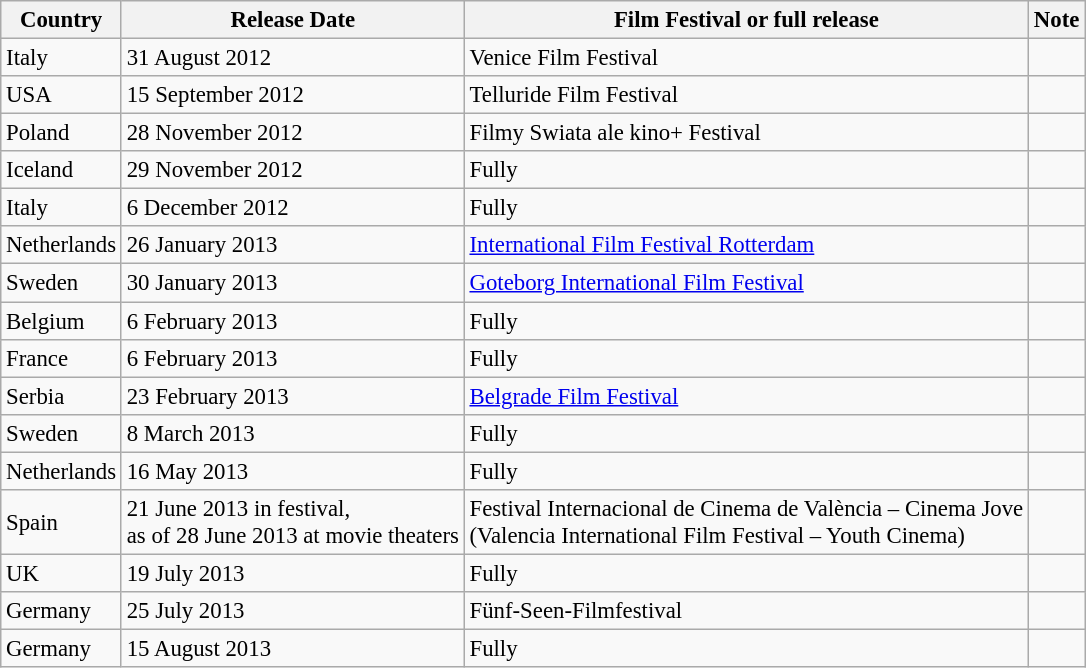<table class="wikitable" style="font-size: 95%;">
<tr>
<th>Country</th>
<th>Release Date</th>
<th>Film Festival or full release</th>
<th>Note</th>
</tr>
<tr>
<td>Italy</td>
<td>31 August 2012</td>
<td>Venice Film Festival</td>
<td></td>
</tr>
<tr>
<td>USA</td>
<td>15 September 2012</td>
<td>Telluride Film Festival</td>
<td></td>
</tr>
<tr>
<td>Poland</td>
<td>28 November 2012</td>
<td>Filmy Swiata ale kino+ Festival</td>
<td></td>
</tr>
<tr>
<td>Iceland</td>
<td>29 November 2012</td>
<td>Fully</td>
<td></td>
</tr>
<tr>
<td>Italy</td>
<td>6 December 2012</td>
<td>Fully</td>
<td></td>
</tr>
<tr>
<td>Netherlands</td>
<td>26 January 2013</td>
<td><a href='#'>International Film Festival Rotterdam</a></td>
<td></td>
</tr>
<tr>
<td>Sweden</td>
<td>30 January 2013</td>
<td><a href='#'>Goteborg International Film Festival</a></td>
<td></td>
</tr>
<tr>
<td>Belgium</td>
<td>6 February 2013</td>
<td>Fully</td>
<td></td>
</tr>
<tr>
<td>France</td>
<td>6 February 2013</td>
<td>Fully</td>
<td></td>
</tr>
<tr>
<td>Serbia</td>
<td>23 February 2013</td>
<td><a href='#'>Belgrade Film Festival</a></td>
<td></td>
</tr>
<tr>
<td>Sweden</td>
<td>8 March 2013</td>
<td>Fully</td>
<td></td>
</tr>
<tr>
<td>Netherlands</td>
<td>16 May 2013</td>
<td>Fully</td>
<td></td>
</tr>
<tr>
<td>Spain</td>
<td>21 June 2013 in festival, <br>as of 28 June 2013 at movie theaters</td>
<td>Festival Internacional de Cinema de València – Cinema Jove <br>(Valencia International Film Festival – Youth Cinema)</td>
<td></td>
</tr>
<tr>
<td>UK</td>
<td>19 July 2013</td>
<td>Fully</td>
<td></td>
</tr>
<tr>
<td>Germany</td>
<td>25 July 2013</td>
<td>Fünf-Seen-Filmfestival</td>
<td></td>
</tr>
<tr>
<td>Germany</td>
<td>15 August 2013</td>
<td>Fully</td>
<td></td>
</tr>
</table>
